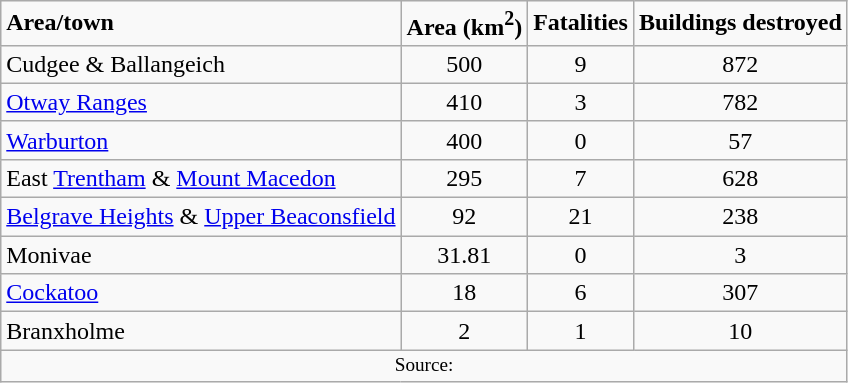<table class="wikitable" style="text-align:center;">
<tr>
<td align="left"><strong>Area/town</strong></td>
<td><strong>Area (km<sup>2</sup>)</strong></td>
<td><strong>Fatalities</strong></td>
<td><strong>Buildings destroyed</strong></td>
</tr>
<tr>
<td align="left">Cudgee & Ballangeich</td>
<td>500</td>
<td>9</td>
<td>872</td>
</tr>
<tr>
<td align="left"><a href='#'>Otway Ranges</a></td>
<td>410</td>
<td>3</td>
<td>782</td>
</tr>
<tr>
<td align="left"><a href='#'>Warburton</a></td>
<td>400</td>
<td>0</td>
<td>57</td>
</tr>
<tr>
<td align="left">East <a href='#'>Trentham</a> & <a href='#'>Mount Macedon</a></td>
<td>295</td>
<td>7</td>
<td>628</td>
</tr>
<tr>
<td align="left"><a href='#'>Belgrave Heights</a> & <a href='#'>Upper Beaconsfield</a></td>
<td>92</td>
<td>21</td>
<td>238</td>
</tr>
<tr>
<td align="left">Monivae</td>
<td>31.81</td>
<td>0</td>
<td>3</td>
</tr>
<tr>
<td align="left"><a href='#'>Cockatoo</a></td>
<td>18</td>
<td>6</td>
<td>307</td>
</tr>
<tr>
<td align="left">Branxholme</td>
<td>2</td>
<td>1</td>
<td>10</td>
</tr>
<tr>
<td colspan=4 style="font-size:80%;">Source: </td>
</tr>
</table>
